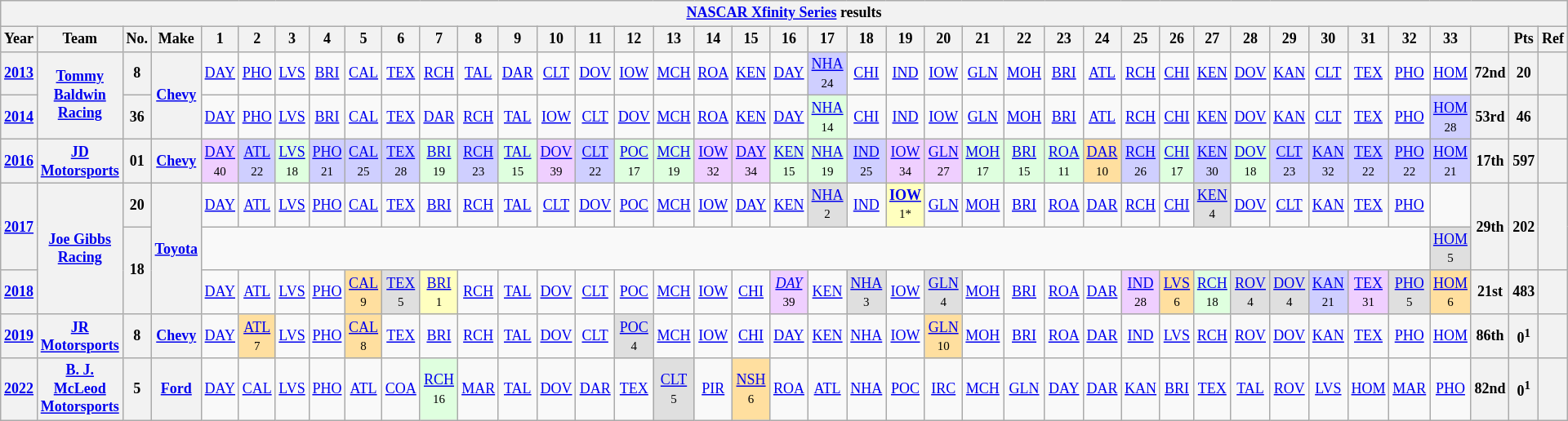<table class="wikitable" style="text-align:center; font-size:75%">
<tr>
<th colspan=40><a href='#'>NASCAR Xfinity Series</a> results</th>
</tr>
<tr>
<th>Year</th>
<th>Team</th>
<th>No.</th>
<th>Make</th>
<th>1</th>
<th>2</th>
<th>3</th>
<th>4</th>
<th>5</th>
<th>6</th>
<th>7</th>
<th>8</th>
<th>9</th>
<th>10</th>
<th>11</th>
<th>12</th>
<th>13</th>
<th>14</th>
<th>15</th>
<th>16</th>
<th>17</th>
<th>18</th>
<th>19</th>
<th>20</th>
<th>21</th>
<th>22</th>
<th>23</th>
<th>24</th>
<th>25</th>
<th>26</th>
<th>27</th>
<th>28</th>
<th>29</th>
<th>30</th>
<th>31</th>
<th>32</th>
<th>33</th>
<th></th>
<th>Pts</th>
<th>Ref</th>
</tr>
<tr>
<th><a href='#'>2013</a></th>
<th rowspan=2><a href='#'>Tommy Baldwin Racing</a></th>
<th>8</th>
<th rowspan=2><a href='#'>Chevy</a></th>
<td><a href='#'>DAY</a></td>
<td><a href='#'>PHO</a></td>
<td><a href='#'>LVS</a></td>
<td><a href='#'>BRI</a></td>
<td><a href='#'>CAL</a></td>
<td><a href='#'>TEX</a></td>
<td><a href='#'>RCH</a></td>
<td><a href='#'>TAL</a></td>
<td><a href='#'>DAR</a></td>
<td><a href='#'>CLT</a></td>
<td><a href='#'>DOV</a></td>
<td><a href='#'>IOW</a></td>
<td><a href='#'>MCH</a></td>
<td><a href='#'>ROA</a></td>
<td><a href='#'>KEN</a></td>
<td><a href='#'>DAY</a></td>
<td style="background:#CFCFFF;"><a href='#'>NHA</a><br><small>24</small></td>
<td><a href='#'>CHI</a></td>
<td><a href='#'>IND</a></td>
<td><a href='#'>IOW</a></td>
<td><a href='#'>GLN</a></td>
<td><a href='#'>MOH</a></td>
<td><a href='#'>BRI</a></td>
<td><a href='#'>ATL</a></td>
<td><a href='#'>RCH</a></td>
<td><a href='#'>CHI</a></td>
<td><a href='#'>KEN</a></td>
<td><a href='#'>DOV</a></td>
<td><a href='#'>KAN</a></td>
<td><a href='#'>CLT</a></td>
<td><a href='#'>TEX</a></td>
<td><a href='#'>PHO</a></td>
<td><a href='#'>HOM</a></td>
<th>72nd</th>
<th>20</th>
<th></th>
</tr>
<tr>
<th><a href='#'>2014</a></th>
<th>36</th>
<td><a href='#'>DAY</a></td>
<td><a href='#'>PHO</a></td>
<td><a href='#'>LVS</a></td>
<td><a href='#'>BRI</a></td>
<td><a href='#'>CAL</a></td>
<td><a href='#'>TEX</a></td>
<td><a href='#'>DAR</a></td>
<td><a href='#'>RCH</a></td>
<td><a href='#'>TAL</a></td>
<td><a href='#'>IOW</a></td>
<td><a href='#'>CLT</a></td>
<td><a href='#'>DOV</a></td>
<td><a href='#'>MCH</a></td>
<td><a href='#'>ROA</a></td>
<td><a href='#'>KEN</a></td>
<td><a href='#'>DAY</a></td>
<td style="background:#DFFFDF;"><a href='#'>NHA</a><br><small>14</small></td>
<td><a href='#'>CHI</a></td>
<td><a href='#'>IND</a></td>
<td><a href='#'>IOW</a></td>
<td><a href='#'>GLN</a></td>
<td><a href='#'>MOH</a></td>
<td><a href='#'>BRI</a></td>
<td><a href='#'>ATL</a></td>
<td><a href='#'>RCH</a></td>
<td><a href='#'>CHI</a></td>
<td><a href='#'>KEN</a></td>
<td><a href='#'>DOV</a></td>
<td><a href='#'>KAN</a></td>
<td><a href='#'>CLT</a></td>
<td><a href='#'>TEX</a></td>
<td><a href='#'>PHO</a></td>
<td style="background:#CFCFFF;"><a href='#'>HOM</a><br><small>28</small></td>
<th>53rd</th>
<th>46</th>
<th></th>
</tr>
<tr>
<th><a href='#'>2016</a></th>
<th><a href='#'>JD Motorsports</a></th>
<th>01</th>
<th><a href='#'>Chevy</a></th>
<td style="background:#EFCFFF;"><a href='#'>DAY</a><br><small>40</small></td>
<td style="background:#CFCFFF;"><a href='#'>ATL</a><br><small>22</small></td>
<td style="background:#DFFFDF;"><a href='#'>LVS</a><br><small>18</small></td>
<td style="background:#CFCFFF;"><a href='#'>PHO</a><br><small>21</small></td>
<td style="background:#CFCFFF;"><a href='#'>CAL</a><br><small>25</small></td>
<td style="background:#CFCFFF;"><a href='#'>TEX</a><br><small>28</small></td>
<td style="background:#DFFFDF;"><a href='#'>BRI</a><br><small>19</small></td>
<td style="background:#CFCFFF;"><a href='#'>RCH</a><br><small>23</small></td>
<td style="background:#DFFFDF;"><a href='#'>TAL</a><br><small>15</small></td>
<td style="background:#EFCFFF;"><a href='#'>DOV</a><br><small>39</small></td>
<td style="background:#CFCFFF;"><a href='#'>CLT</a><br><small>22</small></td>
<td style="background:#DFFFDF;"><a href='#'>POC</a><br><small>17</small></td>
<td style="background:#DFFFDF;"><a href='#'>MCH</a><br><small>19</small></td>
<td style="background:#EFCFFF;"><a href='#'>IOW</a><br><small>32</small></td>
<td style="background:#EFCFFF;"><a href='#'>DAY</a><br><small>34</small></td>
<td style="background:#DFFFDF;"><a href='#'>KEN</a><br><small>15</small></td>
<td style="background:#DFFFDF;"><a href='#'>NHA</a><br><small>19</small></td>
<td style="background:#CFCFFF;"><a href='#'>IND</a><br><small>25</small></td>
<td style="background:#EFCFFF;"><a href='#'>IOW</a><br><small>34</small></td>
<td style="background:#EFCFFF;"><a href='#'>GLN</a><br><small>27</small></td>
<td style="background:#DFFFDF;"><a href='#'>MOH</a><br><small>17</small></td>
<td style="background:#DFFFDF;"><a href='#'>BRI</a><br><small>15</small></td>
<td style="background:#DFFFDF;"><a href='#'>ROA</a><br><small>11</small></td>
<td style="background:#FFDF9F;"><a href='#'>DAR</a><br><small>10</small></td>
<td style="background:#CFCFFF;"><a href='#'>RCH</a><br><small>26</small></td>
<td style="background:#DFFFDF;"><a href='#'>CHI</a><br><small>17</small></td>
<td style="background:#CFCFFF;"><a href='#'>KEN</a><br><small>30</small></td>
<td style="background:#DFFFDF;"><a href='#'>DOV</a><br><small>18</small></td>
<td style="background:#CFCFFF;"><a href='#'>CLT</a><br><small>23</small></td>
<td style="background:#CFCFFF;"><a href='#'>KAN</a><br><small>32</small></td>
<td style="background:#CFCFFF;"><a href='#'>TEX</a><br><small>22</small></td>
<td style="background:#CFCFFF;"><a href='#'>PHO</a><br><small>22</small></td>
<td style="background:#CFCFFF;"><a href='#'>HOM</a><br><small>21</small></td>
<th>17th</th>
<th>597</th>
<th></th>
</tr>
<tr>
<th rowspan=2><a href='#'>2017</a></th>
<th rowspan=3><a href='#'>Joe Gibbs Racing</a></th>
<th>20</th>
<th rowspan=3><a href='#'>Toyota</a></th>
<td><a href='#'>DAY</a></td>
<td><a href='#'>ATL</a></td>
<td><a href='#'>LVS</a></td>
<td><a href='#'>PHO</a></td>
<td><a href='#'>CAL</a></td>
<td><a href='#'>TEX</a></td>
<td><a href='#'>BRI</a></td>
<td><a href='#'>RCH</a></td>
<td><a href='#'>TAL</a></td>
<td><a href='#'>CLT</a></td>
<td><a href='#'>DOV</a></td>
<td><a href='#'>POC</a></td>
<td><a href='#'>MCH</a></td>
<td><a href='#'>IOW</a></td>
<td><a href='#'>DAY</a></td>
<td><a href='#'>KEN</a></td>
<td style="background:#DFDFDF;"><a href='#'>NHA</a><br><small>2</small></td>
<td><a href='#'>IND</a></td>
<td style="background:#FFFFBF;"><strong><a href='#'>IOW</a></strong><br><small>1*</small></td>
<td><a href='#'>GLN</a></td>
<td><a href='#'>MOH</a></td>
<td><a href='#'>BRI</a></td>
<td><a href='#'>ROA</a></td>
<td><a href='#'>DAR</a></td>
<td><a href='#'>RCH</a></td>
<td><a href='#'>CHI</a></td>
<td style="background:#DFDFDF;"><a href='#'>KEN</a><br><small>4</small></td>
<td><a href='#'>DOV</a></td>
<td><a href='#'>CLT</a></td>
<td><a href='#'>KAN</a></td>
<td><a href='#'>TEX</a></td>
<td><a href='#'>PHO</a></td>
<td></td>
<th rowspan=2>29th</th>
<th rowspan=2>202</th>
<th rowspan=2></th>
</tr>
<tr>
<th rowspan=2>18</th>
<td colspan=32></td>
<td style="background:#DFDFDF;"><a href='#'>HOM</a><br><small>5</small></td>
</tr>
<tr>
<th><a href='#'>2018</a></th>
<td><a href='#'>DAY</a></td>
<td><a href='#'>ATL</a></td>
<td><a href='#'>LVS</a></td>
<td><a href='#'>PHO</a></td>
<td style="background:#FFDF9F;"><a href='#'>CAL</a><br><small>9</small></td>
<td style="background:#DFDFDF;"><a href='#'>TEX</a><br><small>5</small></td>
<td style="background:#FFFFBF;"><a href='#'>BRI</a><br><small>1</small></td>
<td><a href='#'>RCH</a></td>
<td><a href='#'>TAL</a></td>
<td><a href='#'>DOV</a></td>
<td><a href='#'>CLT</a></td>
<td><a href='#'>POC</a></td>
<td><a href='#'>MCH</a></td>
<td><a href='#'>IOW</a></td>
<td><a href='#'>CHI</a></td>
<td style="background:#EFCFFF;"><em><a href='#'>DAY</a></em><br><small>39</small></td>
<td><a href='#'>KEN</a></td>
<td style="background:#DFDFDF;"><a href='#'>NHA</a><br><small>3</small></td>
<td><a href='#'>IOW</a></td>
<td style="background:#DFDFDF;"><a href='#'>GLN</a><br><small>4</small></td>
<td><a href='#'>MOH</a></td>
<td><a href='#'>BRI</a></td>
<td><a href='#'>ROA</a></td>
<td><a href='#'>DAR</a></td>
<td style="background:#EFCFFF;"><a href='#'>IND</a><br><small>28</small></td>
<td style="background:#FFDF9F;"><a href='#'>LVS</a><br><small>6</small></td>
<td style="background:#DFFFDF;"><a href='#'>RCH</a><br><small>18</small></td>
<td style="background:#DFDFDF;"><a href='#'>ROV</a><br><small>4</small></td>
<td style="background:#DFDFDF;"><a href='#'>DOV</a><br><small>4</small></td>
<td style="background:#CFCFFF;"><a href='#'>KAN</a><br><small>21</small></td>
<td style="background:#EFCFFF;"><a href='#'>TEX</a><br><small>31</small></td>
<td style="background:#DFDFDF;"><a href='#'>PHO</a><br><small>5</small></td>
<td style="background:#FFDF9F;"><a href='#'>HOM</a><br><small>6</small></td>
<th>21st</th>
<th>483</th>
<th></th>
</tr>
<tr>
<th><a href='#'>2019</a></th>
<th><a href='#'>JR Motorsports</a></th>
<th>8</th>
<th><a href='#'>Chevy</a></th>
<td><a href='#'>DAY</a></td>
<td style="background:#FFDF9F;"><a href='#'>ATL</a><br><small>7</small></td>
<td><a href='#'>LVS</a></td>
<td><a href='#'>PHO</a></td>
<td style="background:#FFDF9F;"><a href='#'>CAL</a><br><small>8</small></td>
<td><a href='#'>TEX</a></td>
<td><a href='#'>BRI</a></td>
<td><a href='#'>RCH</a></td>
<td><a href='#'>TAL</a></td>
<td><a href='#'>DOV</a></td>
<td><a href='#'>CLT</a></td>
<td style="background:#DFDFDF;"><a href='#'>POC</a><br><small>4</small></td>
<td><a href='#'>MCH</a></td>
<td><a href='#'>IOW</a></td>
<td><a href='#'>CHI</a></td>
<td><a href='#'>DAY</a></td>
<td><a href='#'>KEN</a></td>
<td><a href='#'>NHA</a></td>
<td><a href='#'>IOW</a></td>
<td style="background:#FFDF9F;"><a href='#'>GLN</a><br><small>10</small></td>
<td><a href='#'>MOH</a></td>
<td><a href='#'>BRI</a></td>
<td><a href='#'>ROA</a></td>
<td><a href='#'>DAR</a></td>
<td><a href='#'>IND</a></td>
<td><a href='#'>LVS</a></td>
<td><a href='#'>RCH</a></td>
<td><a href='#'>ROV</a></td>
<td><a href='#'>DOV</a></td>
<td><a href='#'>KAN</a></td>
<td><a href='#'>TEX</a></td>
<td><a href='#'>PHO</a></td>
<td><a href='#'>HOM</a></td>
<th>86th</th>
<th>0<sup>1</sup></th>
<th></th>
</tr>
<tr>
<th><a href='#'>2022</a></th>
<th><a href='#'>B. J. McLeod Motorsports</a></th>
<th>5</th>
<th><a href='#'>Ford</a></th>
<td><a href='#'>DAY</a></td>
<td><a href='#'>CAL</a></td>
<td><a href='#'>LVS</a></td>
<td><a href='#'>PHO</a></td>
<td><a href='#'>ATL</a></td>
<td><a href='#'>COA</a></td>
<td style="background:#DFFFDF;"><a href='#'>RCH</a><br><small>16</small></td>
<td><a href='#'>MAR</a></td>
<td><a href='#'>TAL</a></td>
<td><a href='#'>DOV</a></td>
<td><a href='#'>DAR</a></td>
<td><a href='#'>TEX</a></td>
<td style="background:#DFDFDF;"><a href='#'>CLT</a><br><small>5</small></td>
<td><a href='#'>PIR</a></td>
<td style="background:#FFDF9F;"><a href='#'>NSH</a><br><small>6</small></td>
<td><a href='#'>ROA</a></td>
<td><a href='#'>ATL</a></td>
<td><a href='#'>NHA</a></td>
<td><a href='#'>POC</a></td>
<td><a href='#'>IRC</a></td>
<td><a href='#'>MCH</a></td>
<td><a href='#'>GLN</a></td>
<td><a href='#'>DAY</a></td>
<td><a href='#'>DAR</a></td>
<td><a href='#'>KAN</a></td>
<td><a href='#'>BRI</a></td>
<td><a href='#'>TEX</a></td>
<td><a href='#'>TAL</a></td>
<td><a href='#'>ROV</a></td>
<td><a href='#'>LVS</a></td>
<td><a href='#'>HOM</a></td>
<td><a href='#'>MAR</a></td>
<td><a href='#'>PHO</a></td>
<th>82nd</th>
<th>0<sup>1</sup></th>
<th></th>
</tr>
</table>
